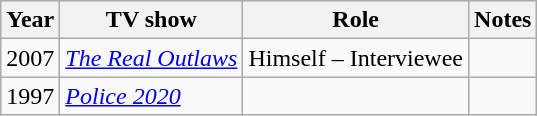<table class="wikitable sortable">
<tr>
<th>Year</th>
<th>TV show</th>
<th>Role</th>
<th class="unsortable">Notes</th>
</tr>
<tr>
<td>2007</td>
<td><em><a href='#'>The Real Outlaws</a></em></td>
<td>Himself – Interviewee</td>
<td></td>
</tr>
<tr>
<td>1997</td>
<td><em><a href='#'>Police 2020</a></em></td>
<td></td>
<td></td>
</tr>
</table>
